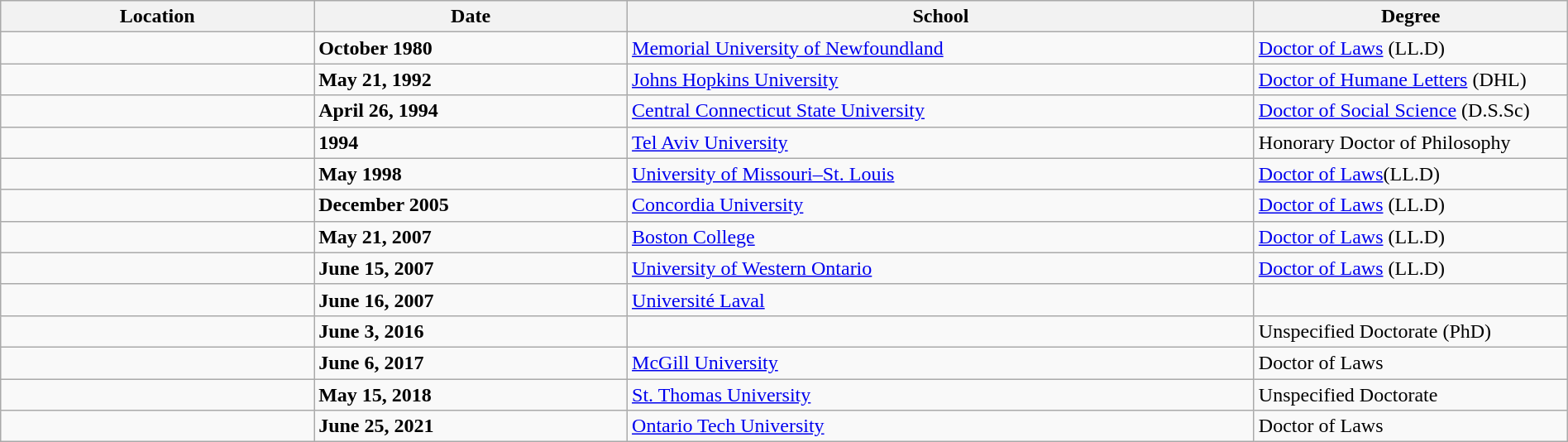<table class="wikitable" style="width:100%;">
<tr>
<th style="width:20%;">Location</th>
<th style="width:20%;">Date</th>
<th style="width:40%;">School</th>
<th style="width:20%;">Degree</th>
</tr>
<tr>
<td></td>
<td><strong>October 1980</strong></td>
<td><a href='#'>Memorial University of Newfoundland</a></td>
<td><a href='#'>Doctor of Laws</a> (LL.D)</td>
</tr>
<tr>
<td></td>
<td><strong>May 21, 1992</strong></td>
<td><a href='#'>Johns Hopkins University</a></td>
<td><a href='#'>Doctor of Humane Letters</a> (DHL)</td>
</tr>
<tr>
<td></td>
<td><strong>April 26, 1994</strong></td>
<td><a href='#'>Central Connecticut State University</a></td>
<td><a href='#'>Doctor of Social Science</a> (D.S.Sc)</td>
</tr>
<tr>
<td></td>
<td><strong>1994</strong></td>
<td><a href='#'>Tel Aviv University</a></td>
<td>Honorary Doctor of Philosophy</td>
</tr>
<tr>
<td></td>
<td><strong>May 1998</strong></td>
<td><a href='#'>University of Missouri–St. Louis</a></td>
<td><a href='#'>Doctor of Laws</a>(LL.D)</td>
</tr>
<tr>
<td></td>
<td><strong>December 2005</strong></td>
<td><a href='#'>Concordia University</a></td>
<td><a href='#'>Doctor of Laws</a> (LL.D)</td>
</tr>
<tr>
<td></td>
<td><strong>May 21, 2007</strong></td>
<td><a href='#'>Boston College</a></td>
<td><a href='#'>Doctor of Laws</a> (LL.D)</td>
</tr>
<tr>
<td></td>
<td><strong>June 15, 2007</strong></td>
<td><a href='#'>University of Western Ontario</a></td>
<td><a href='#'>Doctor of Laws</a> (LL.D)</td>
</tr>
<tr>
<td></td>
<td><strong>June 16, 2007</strong></td>
<td><a href='#'>Université Laval</a></td>
<td></td>
</tr>
<tr>
<td></td>
<td><strong>June 3, 2016</strong></td>
<td></td>
<td>Unspecified Doctorate (PhD)</td>
</tr>
<tr>
<td></td>
<td><strong>June 6, 2017</strong></td>
<td><a href='#'>McGill University</a></td>
<td>Doctor of Laws</td>
</tr>
<tr>
<td></td>
<td><strong>May 15, 2018</strong></td>
<td><a href='#'>St. Thomas University</a></td>
<td>Unspecified Doctorate</td>
</tr>
<tr>
<td></td>
<td><strong>June 25, 2021</strong></td>
<td><a href='#'>Ontario Tech University</a></td>
<td>Doctor of Laws</td>
</tr>
</table>
